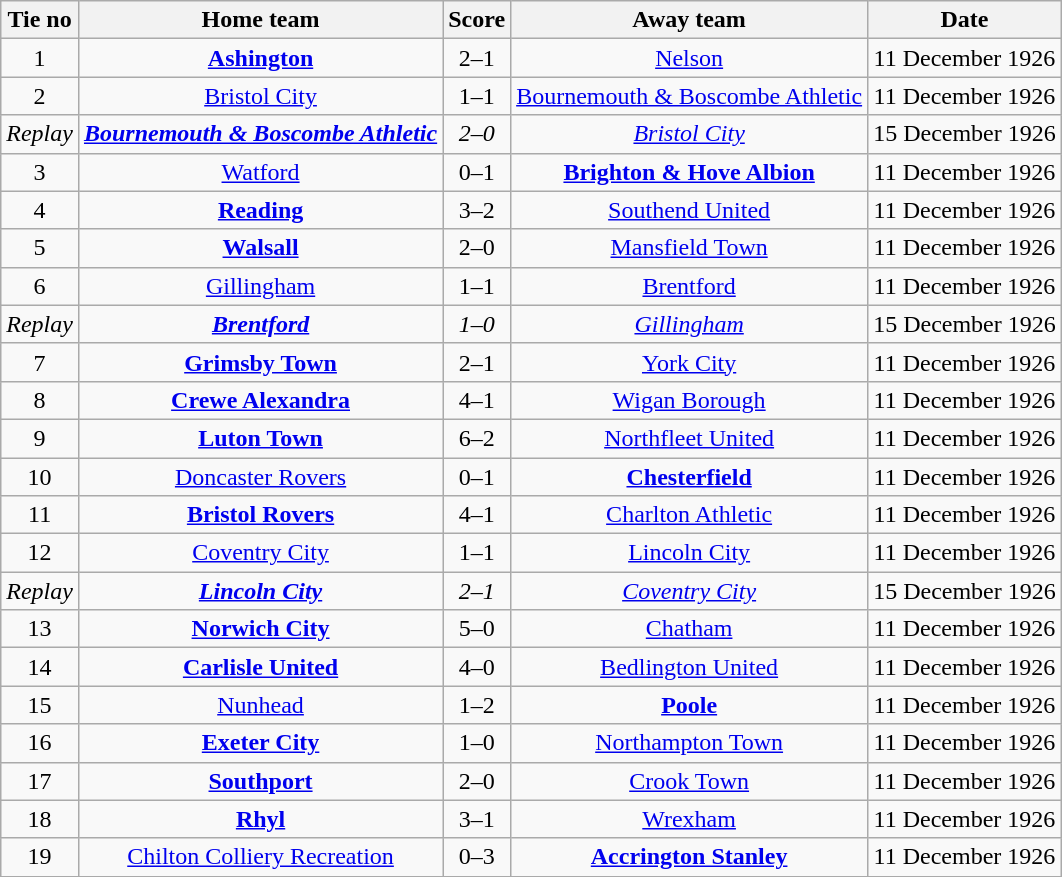<table class="wikitable" style="text-align: center">
<tr>
<th>Tie no</th>
<th>Home team</th>
<th>Score</th>
<th>Away team</th>
<th>Date</th>
</tr>
<tr>
<td>1</td>
<td><strong><a href='#'>Ashington</a></strong></td>
<td>2–1</td>
<td><a href='#'>Nelson</a></td>
<td>11 December 1926</td>
</tr>
<tr>
<td>2</td>
<td><a href='#'>Bristol City</a></td>
<td>1–1</td>
<td><a href='#'>Bournemouth & Boscombe Athletic</a></td>
<td>11 December 1926</td>
</tr>
<tr>
<td><em>Replay</em></td>
<td><strong><em><a href='#'>Bournemouth & Boscombe Athletic</a></em></strong></td>
<td><em>2–0</em></td>
<td><em><a href='#'>Bristol City</a></em></td>
<td>15 December 1926</td>
</tr>
<tr>
<td>3</td>
<td><a href='#'>Watford</a></td>
<td>0–1</td>
<td><strong><a href='#'>Brighton & Hove Albion</a></strong></td>
<td>11 December 1926</td>
</tr>
<tr>
<td>4</td>
<td><strong><a href='#'>Reading</a></strong></td>
<td>3–2</td>
<td><a href='#'>Southend United</a></td>
<td>11 December 1926</td>
</tr>
<tr>
<td>5</td>
<td><strong><a href='#'>Walsall</a></strong></td>
<td>2–0</td>
<td><a href='#'>Mansfield Town</a></td>
<td>11 December 1926</td>
</tr>
<tr>
<td>6</td>
<td><a href='#'>Gillingham</a></td>
<td>1–1</td>
<td><a href='#'>Brentford</a></td>
<td>11 December 1926</td>
</tr>
<tr>
<td><em>Replay</em></td>
<td><strong><em><a href='#'>Brentford</a></em></strong></td>
<td><em>1–0</em></td>
<td><em><a href='#'>Gillingham</a></em></td>
<td>15 December 1926</td>
</tr>
<tr>
<td>7</td>
<td><strong><a href='#'>Grimsby Town</a></strong></td>
<td>2–1</td>
<td><a href='#'>York City</a></td>
<td>11 December 1926</td>
</tr>
<tr>
<td>8</td>
<td><strong><a href='#'>Crewe Alexandra</a></strong></td>
<td>4–1</td>
<td><a href='#'>Wigan Borough</a></td>
<td>11 December 1926</td>
</tr>
<tr>
<td>9</td>
<td><strong><a href='#'>Luton Town</a></strong></td>
<td>6–2</td>
<td><a href='#'>Northfleet United</a></td>
<td>11 December 1926</td>
</tr>
<tr>
<td>10</td>
<td><a href='#'>Doncaster Rovers</a></td>
<td>0–1</td>
<td><strong><a href='#'>Chesterfield</a></strong></td>
<td>11 December 1926</td>
</tr>
<tr>
<td>11</td>
<td><strong><a href='#'>Bristol Rovers</a></strong></td>
<td>4–1</td>
<td><a href='#'>Charlton Athletic</a></td>
<td>11 December 1926</td>
</tr>
<tr>
<td>12</td>
<td><a href='#'>Coventry City</a></td>
<td>1–1</td>
<td><a href='#'>Lincoln City</a></td>
<td>11 December 1926</td>
</tr>
<tr>
<td><em>Replay</em></td>
<td><strong><em><a href='#'>Lincoln City</a></em></strong></td>
<td><em>2–1</em></td>
<td><em><a href='#'>Coventry City</a></em></td>
<td>15 December 1926</td>
</tr>
<tr>
<td>13</td>
<td><strong><a href='#'>Norwich City</a></strong></td>
<td>5–0</td>
<td><a href='#'>Chatham</a></td>
<td>11 December 1926</td>
</tr>
<tr>
<td>14</td>
<td><strong><a href='#'>Carlisle United</a></strong></td>
<td>4–0</td>
<td><a href='#'>Bedlington United</a></td>
<td>11 December 1926</td>
</tr>
<tr>
<td>15</td>
<td><a href='#'>Nunhead</a></td>
<td>1–2</td>
<td><strong><a href='#'>Poole</a></strong></td>
<td>11 December 1926</td>
</tr>
<tr>
<td>16</td>
<td><strong><a href='#'>Exeter City</a></strong></td>
<td>1–0</td>
<td><a href='#'>Northampton Town</a></td>
<td>11 December 1926</td>
</tr>
<tr>
<td>17</td>
<td><strong><a href='#'>Southport</a></strong></td>
<td>2–0</td>
<td><a href='#'>Crook Town</a></td>
<td>11 December 1926</td>
</tr>
<tr>
<td>18</td>
<td><strong><a href='#'>Rhyl</a></strong></td>
<td>3–1</td>
<td><a href='#'>Wrexham</a></td>
<td>11 December 1926</td>
</tr>
<tr>
<td>19</td>
<td><a href='#'>Chilton Colliery Recreation</a></td>
<td>0–3</td>
<td><strong><a href='#'>Accrington Stanley</a></strong></td>
<td>11 December 1926</td>
</tr>
<tr>
</tr>
</table>
